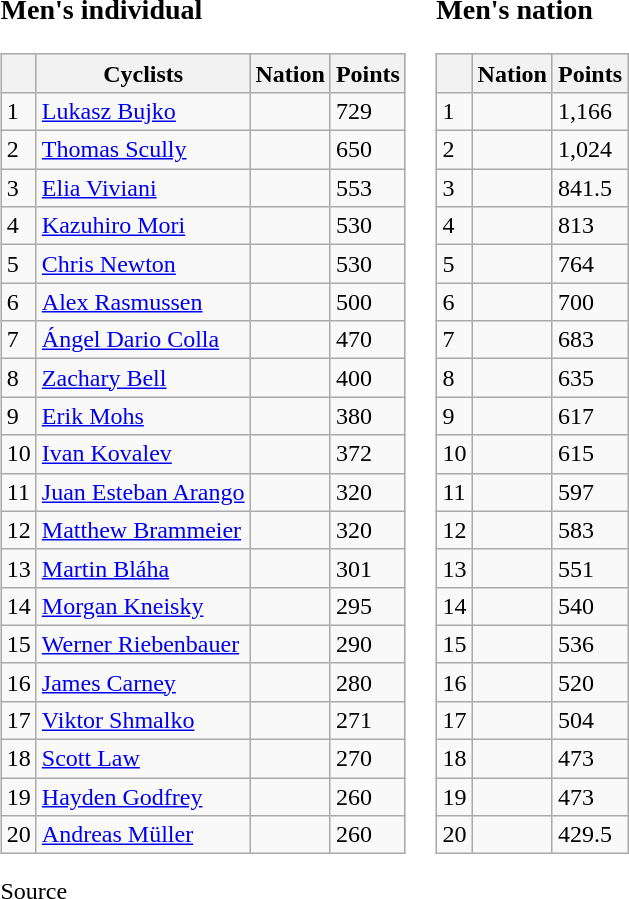<table class="vatop">
<tr valign="top">
<td><br><h3>Men's individual</h3><table class="wikitable sortable">
<tr style=background:#ccccff;>
<th></th>
<th>Cyclists</th>
<th>Nation</th>
<th>Points</th>
</tr>
<tr>
<td>1</td>
<td><a href='#'>Lukasz Bujko</a></td>
<td></td>
<td>729</td>
</tr>
<tr>
<td>2</td>
<td><a href='#'>Thomas Scully</a></td>
<td></td>
<td>650</td>
</tr>
<tr>
<td>3</td>
<td><a href='#'>Elia Viviani</a></td>
<td></td>
<td>553</td>
</tr>
<tr>
<td>4</td>
<td><a href='#'>Kazuhiro Mori</a></td>
<td></td>
<td>530</td>
</tr>
<tr>
<td>5</td>
<td><a href='#'>Chris Newton</a></td>
<td></td>
<td>530</td>
</tr>
<tr>
<td>6</td>
<td><a href='#'>Alex Rasmussen</a></td>
<td></td>
<td>500</td>
</tr>
<tr>
<td>7</td>
<td><a href='#'>Ángel Dario Colla</a></td>
<td></td>
<td>470</td>
</tr>
<tr>
<td>8</td>
<td><a href='#'>Zachary Bell</a></td>
<td></td>
<td>400</td>
</tr>
<tr>
<td>9</td>
<td><a href='#'>Erik Mohs</a></td>
<td></td>
<td>380</td>
</tr>
<tr>
<td>10</td>
<td><a href='#'>Ivan Kovalev</a></td>
<td></td>
<td>372</td>
</tr>
<tr>
<td>11</td>
<td><a href='#'>Juan Esteban Arango</a></td>
<td></td>
<td>320</td>
</tr>
<tr>
<td>12</td>
<td><a href='#'>Matthew Brammeier</a></td>
<td></td>
<td>320</td>
</tr>
<tr>
<td>13</td>
<td><a href='#'>Martin Bláha</a></td>
<td></td>
<td>301</td>
</tr>
<tr>
<td>14</td>
<td><a href='#'>Morgan Kneisky</a></td>
<td></td>
<td>295</td>
</tr>
<tr>
<td>15</td>
<td><a href='#'>Werner Riebenbauer</a></td>
<td></td>
<td>290</td>
</tr>
<tr>
<td>16</td>
<td><a href='#'>James Carney</a></td>
<td></td>
<td>280</td>
</tr>
<tr>
<td>17</td>
<td><a href='#'>Viktor Shmalko</a></td>
<td></td>
<td>271</td>
</tr>
<tr>
<td>18</td>
<td><a href='#'>Scott Law</a></td>
<td></td>
<td>270</td>
</tr>
<tr>
<td>19</td>
<td><a href='#'>Hayden Godfrey</a></td>
<td></td>
<td>260</td>
</tr>
<tr>
<td>20</td>
<td><a href='#'>Andreas Müller</a></td>
<td></td>
<td>260</td>
</tr>
</table>
Source</td>
<td><br><h3>Men's nation</h3><table class="wikitable sortable">
<tr style=background:#ccccff;>
<th></th>
<th>Nation</th>
<th>Points</th>
</tr>
<tr>
<td>1</td>
<td></td>
<td>1,166</td>
</tr>
<tr>
<td>2</td>
<td></td>
<td>1,024</td>
</tr>
<tr>
<td>3</td>
<td></td>
<td>841.5</td>
</tr>
<tr>
<td>4</td>
<td></td>
<td>813</td>
</tr>
<tr>
<td>5</td>
<td></td>
<td>764</td>
</tr>
<tr>
<td>6</td>
<td></td>
<td>700</td>
</tr>
<tr>
<td>7</td>
<td></td>
<td>683</td>
</tr>
<tr>
<td>8</td>
<td></td>
<td>635</td>
</tr>
<tr>
<td>9</td>
<td></td>
<td>617</td>
</tr>
<tr>
<td>10</td>
<td></td>
<td>615</td>
</tr>
<tr>
<td>11</td>
<td></td>
<td>597</td>
</tr>
<tr>
<td>12</td>
<td></td>
<td>583</td>
</tr>
<tr>
<td>13</td>
<td></td>
<td>551</td>
</tr>
<tr>
<td>14</td>
<td></td>
<td>540</td>
</tr>
<tr>
<td>15</td>
<td></td>
<td>536</td>
</tr>
<tr>
<td>16</td>
<td></td>
<td>520</td>
</tr>
<tr>
<td>17</td>
<td></td>
<td>504</td>
</tr>
<tr>
<td>18</td>
<td></td>
<td>473</td>
</tr>
<tr>
<td>19</td>
<td></td>
<td>473</td>
</tr>
<tr>
<td>20</td>
<td></td>
<td>429.5</td>
</tr>
</table>
</td>
</tr>
</table>
